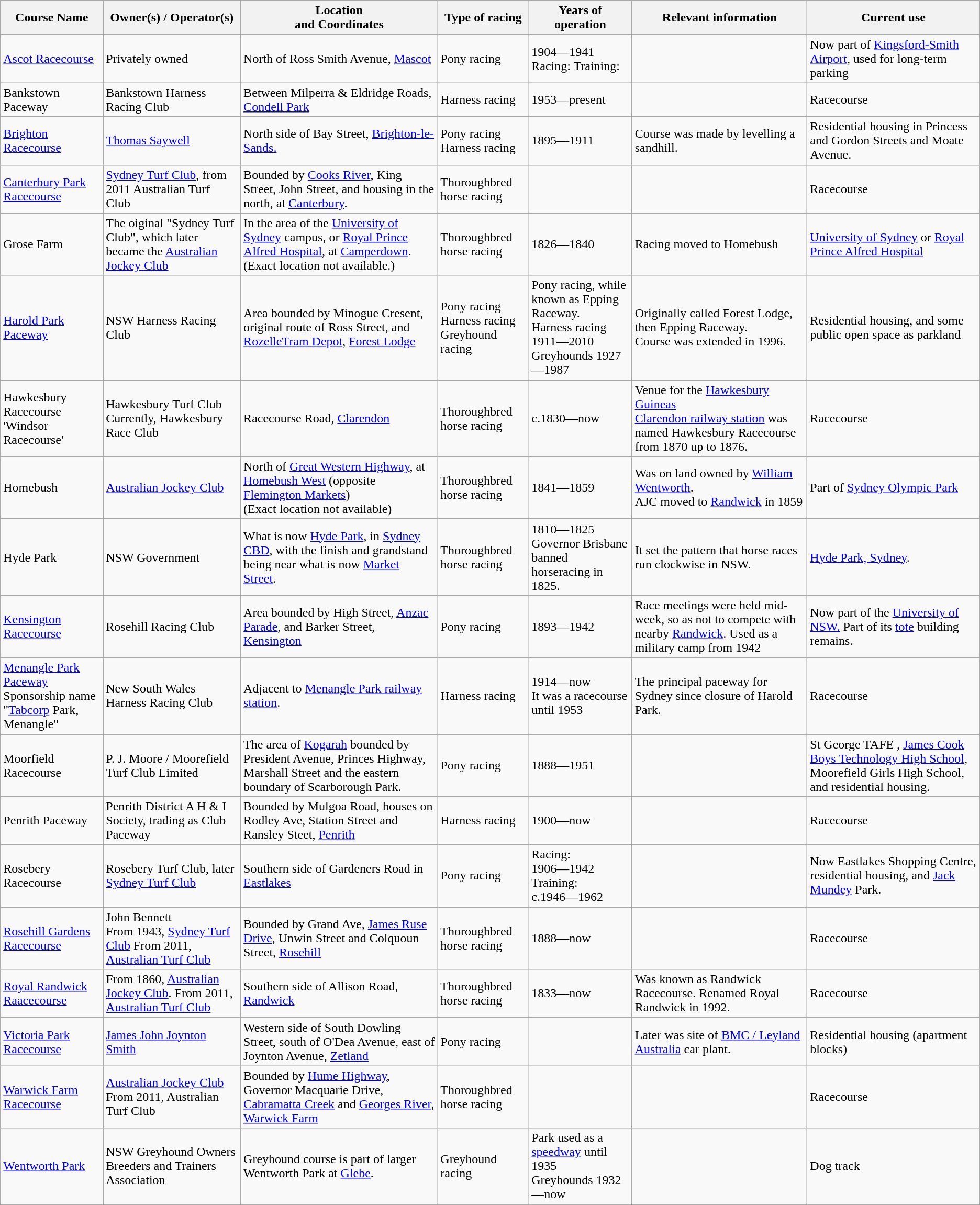<table class="wikitable">
<tr>
<th>Course Name</th>
<th>Owner(s) / Operator(s)</th>
<th>Location<br>and Coordinates</th>
<th>Type of racing</th>
<th>Years of operation</th>
<th>Relevant information</th>
<th>Current use</th>
</tr>
<tr>
<td><a href='#'>Ascot Racecourse</a></td>
<td>Privately owned</td>
<td>North of Ross Smith Avenue, <a href='#'>Mascot</a><br></td>
<td>Pony racing</td>
<td>1904—1941<br>Racing:
Training:</td>
<td></td>
<td>Now part of <a href='#'>Kingsford-Smith Airport</a>, used for long-term parking</td>
</tr>
<tr>
<td>Bankstown Paceway</td>
<td>Bankstown Harness Racing Club</td>
<td>Between Milperra & Eldridge Roads, <a href='#'>Condell Park</a><br></td>
<td>Harness racing</td>
<td>1953—present</td>
<td></td>
<td>Racecourse</td>
</tr>
<tr>
<td><a href='#'>Brighton Racecourse</a></td>
<td><a href='#'>Thomas Saywell</a></td>
<td>North side of Bay Street, <a href='#'>Brighton-le-Sands.</a><br></td>
<td>Pony racing<br>Harness racing</td>
<td>1895—1911</td>
<td>Course was made by levelling a sandhill.</td>
<td>Residential housing in Princess and Gordon Streets and Moate Avenue.</td>
</tr>
<tr>
<td><a href='#'>Canterbury Park Racecourse</a></td>
<td><a href='#'>Sydney Turf Club</a>, from 2011 Australian Turf Club</td>
<td>Bounded by <a href='#'>Cooks River</a>, King Street, John Street, and housing in the north, at <a href='#'>Canterbury</a>.<br></td>
<td>Thoroughbred horse racing</td>
<td></td>
<td></td>
<td>Racecourse</td>
</tr>
<tr>
<td>Grose Farm</td>
<td>The oiginal "Sydney Turf Club", which later became the  <a href='#'>Australian Jockey Club</a></td>
<td>In the area of the <a href='#'>University of Sydney</a> campus,  or <a href='#'>Royal Prince Alfred Hospital</a>, at <a href='#'>Camperdown</a>.<br>(Exact location not available.)</td>
<td>Thoroughbred horse racing</td>
<td>1826—1840</td>
<td>Racing moved to Homebush</td>
<td><a href='#'>University of Sydney</a> or <a href='#'>Royal Prince Alfred Hospital</a></td>
</tr>
<tr>
<td><a href='#'>Harold Park Paceway</a></td>
<td>NSW Harness Racing Club</td>
<td>Area bounded by Minogue Cresent, original route of Ross Street, and <a href='#'>RozelleTram Depot</a>, <a href='#'>Forest Lodge</a></td>
<td>Pony racing Harness racing<br>Greyhound racing</td>
<td>Pony racing, while known as Epping Raceway.<br>Harness racing 1911—2010<br>Greyhounds 1927 —1987</td>
<td>Originally called Forest Lodge, then Epping Raceway.<br>Course was extended in 1996.</td>
<td>Residential housing, and some public open space as parkland</td>
</tr>
<tr>
<td>Hawkesbury Racecourse<br>'Windsor Racecourse'</td>
<td>Hawkesbury Turf Club<br>Currently, Hawkesbury Race Club</td>
<td>Racecourse Road, <a href='#'>Clarendon</a><br></td>
<td>Thoroughbred horse racing</td>
<td>c.1830—now</td>
<td>Venue for the <a href='#'>Hawkesbury Guineas</a><br><a href='#'>Clarendon railway station</a> was named  Hawkesbury Racecourse from 1870 up to 1876.</td>
<td>Racecourse</td>
</tr>
<tr>
<td>Homebush</td>
<td><a href='#'>Australian Jockey Club</a></td>
<td>North of  <a href='#'>Great Western Highway</a>, at <a href='#'>Homebush West</a> (opposite <a href='#'>Flemington Markets</a>)<br>(Exact location not available)</td>
<td>Thoroughbred horse racing</td>
<td>1841—1859</td>
<td>Was on land owned by <a href='#'>William Wentworth</a>.<br>AJC moved to <a href='#'>Randwick</a> in 1859</td>
<td>Part of <a href='#'>Sydney Olympic Park</a></td>
</tr>
<tr>
<td>Hyde Park</td>
<td>NSW Government</td>
<td>What is now <a href='#'>Hyde Park</a>, in <a href='#'>Sydney CBD</a>, with the finish and grandstand being near what is now   <a href='#'>Market Street</a>.</td>
<td>Thoroughbred horse racing</td>
<td>1810—1825<br>Governor Brisbane banned horseracing in 1825.</td>
<td>It set the pattern that horse races run clockwise in NSW.</td>
<td><a href='#'>Hyde Park, Sydney</a>.</td>
</tr>
<tr>
<td><a href='#'>Kensington Racecourse</a></td>
<td>Rosehill Racing Club</td>
<td>Area bounded by High Street, <a href='#'>Anzac Parade</a>, and Barker Street, <a href='#'>Kensington</a><br></td>
<td>Pony racing</td>
<td>1893—1942</td>
<td>Race meetings were held mid-week, so as not to compete with nearby <a href='#'>Randwick</a>. Used as a military camp from 1942</td>
<td>Now part of the <a href='#'>University of NSW.</a> Part of its <a href='#'>tote</a> building remains.</td>
</tr>
<tr>
<td><a href='#'>Menangle Park Paceway</a><br>Sponsorship name "<a href='#'>Tabcorp</a> Park, Menangle"</td>
<td>New South Wales Harness Racing Club</td>
<td>Adjacent to <a href='#'>Menangle Park railway station</a>.<br></td>
<td>Harness racing</td>
<td>1914—now<br>It was a racecourse until 1953</td>
<td>The principal  paceway for Sydney since closure of Harold Park.</td>
<td>Racecourse</td>
</tr>
<tr>
<td>Moorfield Racecourse</td>
<td>P. J. Moore / Moorefield Turf Club Limited</td>
<td>The area of <a href='#'>Kogarah</a> bounded by President Avenue,  Princes Highway, Marshall Street and the eastern boundary of Scarborough Park.<br></td>
<td>Pony racing</td>
<td>1888—1951</td>
<td></td>
<td>St George TAFE , <a href='#'>James Cook Boys Technology High School</a>, Moorefield Girls High School, and  residential housing.</td>
</tr>
<tr>
<td>Penrith Paceway</td>
<td>Penrith District A H & I Society, trading as Club Paceway</td>
<td>Bounded by Mulgoa Road, houses on Rodley Ave, Station Street and Ransley Steet, <a href='#'>Penrith</a><br></td>
<td>Harness racing</td>
<td>1900—now</td>
<td></td>
<td>Racecourse</td>
</tr>
<tr>
<td>Rosebery Racecourse</td>
<td>Rosebery Turf Club, later <a href='#'>Sydney Turf Club</a></td>
<td>Southern side of Gardeners Road in <a href='#'>Eastlakes</a><br></td>
<td>Pony racing</td>
<td>Racing:<br>1906—1942<br>Training:<br>c.1946—1962</td>
<td></td>
<td>Now Eastlakes Shopping Centre, residential housing, and <a href='#'>Jack Mundey</a> Park.</td>
</tr>
<tr>
<td><a href='#'>Rosehill Gardens Racecourse</a></td>
<td>John Bennett<br>From 1943,
<a href='#'>Sydney Turf Club</a> From 2011, <a href='#'>Australian Turf Club</a></td>
<td>Bounded by Grand Ave, <a href='#'>James Ruse Drive</a>, Unwin Street and Colquoun Street, <a href='#'>Rosehill</a><br></td>
<td>Thoroughbred horse racing</td>
<td>1888—now</td>
<td></td>
<td>Racecourse</td>
</tr>
<tr>
<td><a href='#'>Royal Randwick Raacecourse</a></td>
<td>From 1860, <a href='#'>Australian Jockey Club</a>. From 2011, <a href='#'>Australian Turf Club</a></td>
<td>Southern side of Allison Road, <a href='#'>Randwick</a><br></td>
<td>Thoroughbred horse racing</td>
<td>1833—now</td>
<td>Was known as Randwick Racecourse. Renamed Royal Randwick in 1992.</td>
<td>Racecourse</td>
</tr>
<tr>
<td><a href='#'>Victoria Park Racecourse</a></td>
<td><a href='#'>James John Joynton Smith</a></td>
<td>Western side of South Dowling Street, south of O'Dea Avenue, east of Joynton  Avenue, <a href='#'>Zetland</a><br></td>
<td>Pony racing</td>
<td></td>
<td>Later was site of <a href='#'>BMC / Leyland Australia</a> car plant.</td>
<td>Residential housing (apartment blocks)</td>
</tr>
<tr>
<td><a href='#'>Warwick Farm Racecourse</a></td>
<td><a href='#'>Australian Jockey Club</a> From 2011, Australian Turf Club</td>
<td>Bounded by <a href='#'>Hume Highway</a>, Governor Macquarie Drive, <a href='#'>Cabramatta Creek</a> and <a href='#'>Georges River</a>, <a href='#'>Warwick Farm</a><br></td>
<td>Thoroughbred horse racing</td>
<td></td>
<td></td>
<td>Racecourse</td>
</tr>
<tr>
<td><a href='#'>Wentworth Park</a></td>
<td>NSW Greyhound Owners Breeders and Trainers Association</td>
<td>Greyhound course is part of larger Wentworth Park at <a href='#'>Glebe</a>.<br></td>
<td>Greyhound racing</td>
<td>Park used as a <a href='#'>speedway</a> until 1935<br>Greyhounds
1932—now</td>
<td></td>
<td>Dog track</td>
</tr>
</table>
